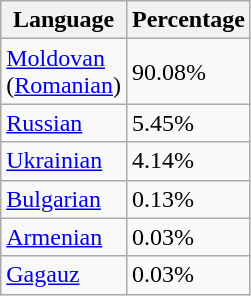<table class="wikitable">
<tr>
<th>Language</th>
<th>Percentage</th>
</tr>
<tr>
<td><a href='#'>Moldovan</a><br>(<a href='#'>Romanian</a>)</td>
<td>90.08%</td>
</tr>
<tr>
<td><a href='#'>Russian</a></td>
<td>5.45%</td>
</tr>
<tr>
<td><a href='#'>Ukrainian</a></td>
<td>4.14%</td>
</tr>
<tr>
<td><a href='#'>Bulgarian</a></td>
<td>0.13%</td>
</tr>
<tr>
<td><a href='#'>Armenian</a></td>
<td>0.03%</td>
</tr>
<tr>
<td><a href='#'>Gagauz</a></td>
<td>0.03%</td>
</tr>
</table>
